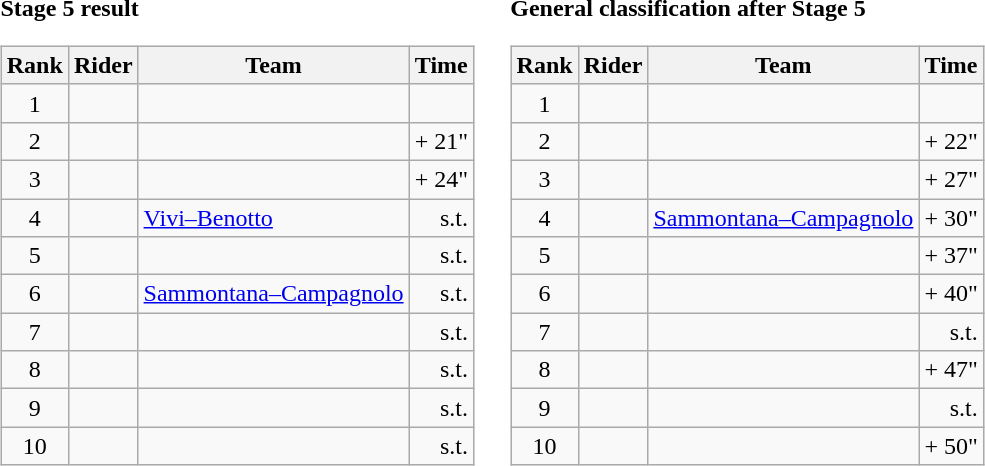<table>
<tr>
<td><strong>Stage 5 result</strong><br><table class="wikitable">
<tr>
<th scope="col">Rank</th>
<th scope="col">Rider</th>
<th scope="col">Team</th>
<th scope="col">Time</th>
</tr>
<tr>
<td style="text-align:center;">1</td>
<td></td>
<td></td>
<td style="text-align:right;"></td>
</tr>
<tr>
<td style="text-align:center;">2</td>
<td></td>
<td></td>
<td style="text-align:right;">+ 21"</td>
</tr>
<tr>
<td style="text-align:center;">3</td>
<td></td>
<td></td>
<td style="text-align:right;">+ 24"</td>
</tr>
<tr>
<td style="text-align:center;">4</td>
<td></td>
<td><a href='#'>Vivi–Benotto</a></td>
<td style="text-align:right;">s.t.</td>
</tr>
<tr>
<td style="text-align:center;">5</td>
<td></td>
<td></td>
<td style="text-align:right;">s.t.</td>
</tr>
<tr>
<td style="text-align:center;">6</td>
<td></td>
<td><a href='#'>Sammontana–Campagnolo</a></td>
<td style="text-align:right;">s.t.</td>
</tr>
<tr>
<td style="text-align:center;">7</td>
<td></td>
<td></td>
<td style="text-align:right;">s.t.</td>
</tr>
<tr>
<td style="text-align:center;">8</td>
<td></td>
<td></td>
<td style="text-align:right;">s.t.</td>
</tr>
<tr>
<td style="text-align:center;">9</td>
<td></td>
<td></td>
<td style="text-align:right;">s.t.</td>
</tr>
<tr>
<td style="text-align:center;">10</td>
<td></td>
<td></td>
<td style="text-align:right;">s.t.</td>
</tr>
</table>
</td>
<td></td>
<td><strong>General classification after Stage 5</strong><br><table class="wikitable">
<tr>
<th scope="col">Rank</th>
<th scope="col">Rider</th>
<th scope="col">Team</th>
<th scope="col">Time</th>
</tr>
<tr>
<td style="text-align:center;">1</td>
<td></td>
<td></td>
<td style="text-align:right;"></td>
</tr>
<tr>
<td style="text-align:center;">2</td>
<td></td>
<td></td>
<td style="text-align:right;">+ 22"</td>
</tr>
<tr>
<td style="text-align:center;">3</td>
<td></td>
<td></td>
<td style="text-align:right;">+ 27"</td>
</tr>
<tr>
<td style="text-align:center;">4</td>
<td></td>
<td><a href='#'>Sammontana–Campagnolo</a></td>
<td style="text-align:right;">+ 30"</td>
</tr>
<tr>
<td style="text-align:center;">5</td>
<td></td>
<td></td>
<td style="text-align:right;">+ 37"</td>
</tr>
<tr>
<td style="text-align:center;">6</td>
<td></td>
<td></td>
<td style="text-align:right;">+ 40"</td>
</tr>
<tr>
<td style="text-align:center;">7</td>
<td></td>
<td></td>
<td style="text-align:right;">s.t.</td>
</tr>
<tr>
<td style="text-align:center;">8</td>
<td></td>
<td></td>
<td style="text-align:right;">+ 47"</td>
</tr>
<tr>
<td style="text-align:center;">9</td>
<td></td>
<td></td>
<td style="text-align:right;">s.t.</td>
</tr>
<tr>
<td style="text-align:center;">10</td>
<td></td>
<td></td>
<td style="text-align:right;">+ 50"</td>
</tr>
</table>
</td>
</tr>
</table>
